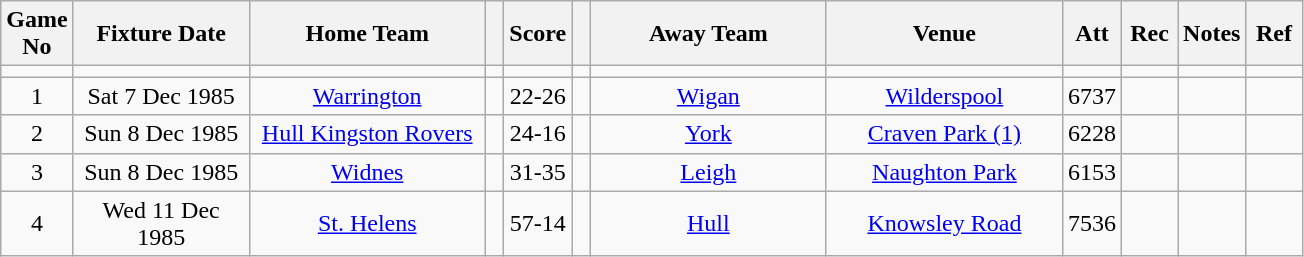<table class="wikitable" style="text-align:center;">
<tr>
<th width=10 abbr="No">Game No</th>
<th width=110 abbr="Date">Fixture Date</th>
<th width=150 abbr="Home Team">Home Team</th>
<th width=5 abbr="space"></th>
<th width=20 abbr="Score">Score</th>
<th width=5 abbr="space"></th>
<th width=150 abbr="Away Team">Away Team</th>
<th width=150 abbr="Venue">Venue</th>
<th width=30 abbr="Att">Att</th>
<th width=30 abbr="Rec">Rec</th>
<th width=20 abbr="Notes">Notes</th>
<th width=30 abbr="Ref">Ref</th>
</tr>
<tr>
<td></td>
<td></td>
<td></td>
<td></td>
<td></td>
<td></td>
<td></td>
<td></td>
<td></td>
<td></td>
<td></td>
</tr>
<tr>
<td>1</td>
<td>Sat 7 Dec 1985</td>
<td><a href='#'>Warrington</a></td>
<td></td>
<td>22-26</td>
<td></td>
<td><a href='#'>Wigan</a></td>
<td><a href='#'>Wilderspool</a></td>
<td>6737</td>
<td></td>
<td></td>
<td></td>
</tr>
<tr>
<td>2</td>
<td>Sun 8 Dec 1985</td>
<td><a href='#'>Hull Kingston Rovers</a></td>
<td></td>
<td>24-16</td>
<td></td>
<td><a href='#'>York</a></td>
<td><a href='#'>Craven Park (1)</a></td>
<td>6228</td>
<td></td>
<td></td>
<td></td>
</tr>
<tr>
<td>3</td>
<td>Sun 8 Dec 1985</td>
<td><a href='#'>Widnes</a></td>
<td></td>
<td>31-35</td>
<td></td>
<td><a href='#'>Leigh</a></td>
<td><a href='#'>Naughton Park</a></td>
<td>6153</td>
<td></td>
<td></td>
<td></td>
</tr>
<tr>
<td>4</td>
<td>Wed 11 Dec 1985</td>
<td><a href='#'>St. Helens</a></td>
<td></td>
<td>57-14</td>
<td></td>
<td><a href='#'>Hull</a></td>
<td><a href='#'>Knowsley Road</a></td>
<td>7536</td>
<td></td>
<td></td>
<td></td>
</tr>
</table>
